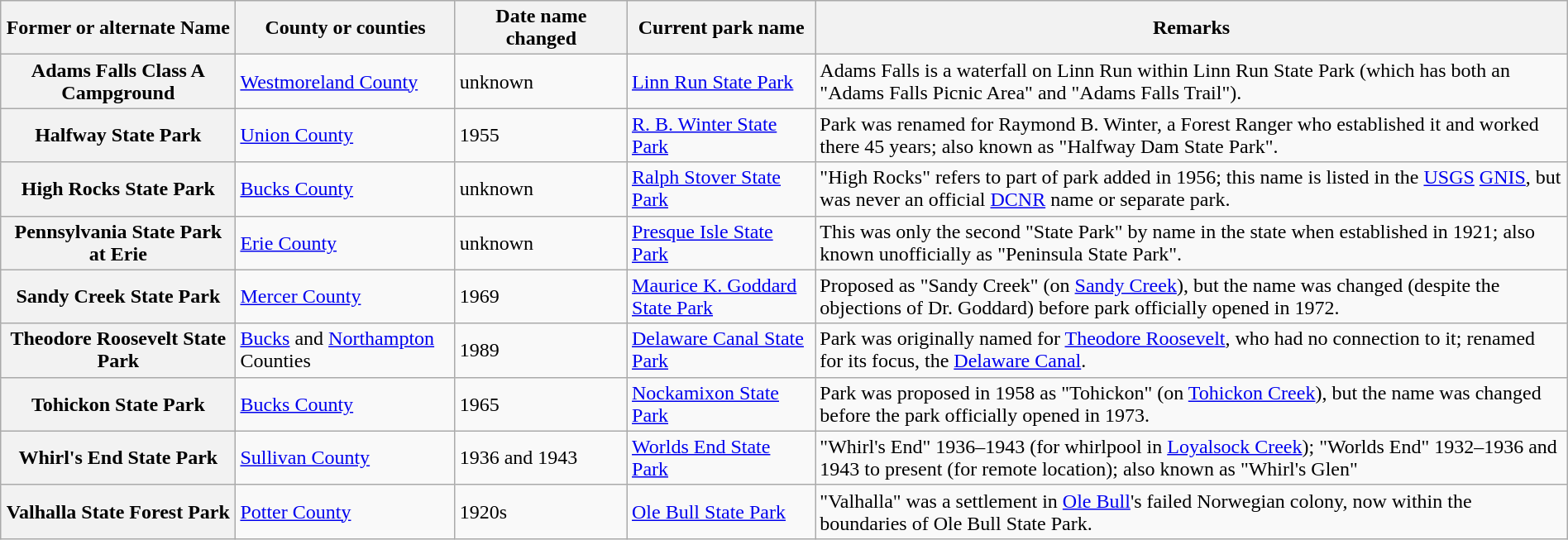<table class="wikitable sortable" style="width:100%">
<tr>
<th style="width:15%;" scope="col">Former or alternate Name</th>
<th style="width:14%;" scope="col">County or counties</th>
<th style="width:11%;" scope="col">Date name changed</th>
<th style="width:12%;" scope="col">Current park name</th>
<th style="width:48%;" class="unsortable" scope="col">Remarks</th>
</tr>
<tr>
<th scope="row">Adams Falls Class A Campground</th>
<td><a href='#'>Westmoreland County</a></td>
<td>unknown</td>
<td><a href='#'>Linn Run State Park</a></td>
<td>Adams Falls is a waterfall on Linn Run within Linn Run State Park (which has both an "Adams Falls Picnic Area" and "Adams Falls Trail").</td>
</tr>
<tr>
<th scope="row">Halfway State Park</th>
<td><a href='#'>Union County</a></td>
<td>1955</td>
<td><a href='#'>R. B. Winter State Park</a></td>
<td>Park was renamed for Raymond B. Winter, a Forest Ranger who established it and worked there 45 years; also known as "Halfway Dam State Park".</td>
</tr>
<tr>
<th scope="row">High Rocks State Park</th>
<td><a href='#'>Bucks County</a></td>
<td>unknown</td>
<td><a href='#'>Ralph Stover State Park</a></td>
<td>"High Rocks" refers to part of park added in 1956; this name is listed in the <a href='#'>USGS</a> <a href='#'>GNIS</a>, but was never an official <a href='#'>DCNR</a> name or separate park.</td>
</tr>
<tr>
<th scope="row">Pennsylvania State Park at Erie</th>
<td><a href='#'>Erie County</a></td>
<td>unknown</td>
<td><a href='#'>Presque Isle State Park</a></td>
<td>This was only the second "State Park" by name in the state when established in 1921; also known unofficially as "Peninsula State Park".</td>
</tr>
<tr>
<th scope="row">Sandy Creek State Park</th>
<td><a href='#'>Mercer County</a></td>
<td>1969</td>
<td><a href='#'>Maurice K. Goddard State Park</a></td>
<td>Proposed as "Sandy Creek" (on <a href='#'>Sandy Creek</a>), but the name was changed (despite the objections of Dr. Goddard) before park officially opened in 1972.</td>
</tr>
<tr>
<th scope="row">Theodore Roosevelt State Park</th>
<td><a href='#'>Bucks</a> and <a href='#'>Northampton</a> Counties</td>
<td>1989</td>
<td><a href='#'>Delaware Canal State Park</a></td>
<td>Park was originally named for <a href='#'>Theodore Roosevelt</a>, who had no connection to it; renamed for its focus, the <a href='#'>Delaware Canal</a>.</td>
</tr>
<tr>
<th scope="row">Tohickon State Park</th>
<td><a href='#'>Bucks County</a></td>
<td>1965</td>
<td><a href='#'>Nockamixon State Park</a></td>
<td>Park was proposed in 1958 as "Tohickon" (on <a href='#'>Tohickon Creek</a>), but the name was changed before the park officially opened in 1973.</td>
</tr>
<tr>
<th scope="row">Whirl's End State Park</th>
<td><a href='#'>Sullivan County</a></td>
<td>1936 and 1943</td>
<td><a href='#'>Worlds End State Park</a></td>
<td>"Whirl's End" 1936–1943 (for whirlpool in <a href='#'>Loyalsock Creek</a>); "Worlds End" 1932–1936 and 1943 to present (for remote location); also known as "Whirl's Glen"</td>
</tr>
<tr>
<th scope="row">Valhalla State Forest Park</th>
<td><a href='#'>Potter County</a></td>
<td>1920s</td>
<td><a href='#'>Ole Bull State Park</a></td>
<td>"Valhalla" was a settlement in <a href='#'>Ole Bull</a>'s failed Norwegian colony, now within the boundaries of Ole Bull State Park.</td>
</tr>
</table>
